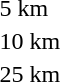<table>
<tr valign="top">
<td>5 km</td>
<td></td>
<td></td>
<td></td>
</tr>
<tr valign="top">
<td>10 km</td>
<td></td>
<td></td>
<td></td>
</tr>
<tr valign="top">
<td>25 km</td>
<td></td>
<td></td>
<td></td>
</tr>
</table>
